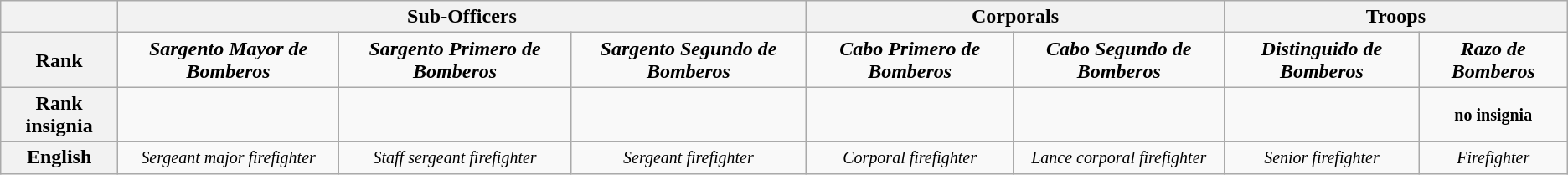<table class="wikitable">
<tr>
<th></th>
<th colspan=3>Sub-Officers</th>
<th colspan=2>Corporals</th>
<th colspan=2>Troops</th>
</tr>
<tr style="text-align:center;">
<th>Rank</th>
<td><strong><em> Sargento Mayor de Bomberos</em></strong></td>
<td><strong><em>Sargento Primero de Bomberos</em></strong></td>
<td><strong><em>Sargento Segundo de Bomberos</em></strong></td>
<td><strong><em>Cabo Primero de Bomberos</em></strong></td>
<td><strong><em>Cabo Segundo de Bomberos</em></strong></td>
<td><strong><em>Distinguido de Bomberos</em></strong></td>
<td><strong><em>Razo de Bomberos</em></strong></td>
</tr>
<tr style="text-align:center;">
<th>Rank insignia</th>
<td></td>
<td></td>
<td></td>
<td></td>
<td></td>
<td></td>
<td><small><strong>no insignia</strong></small></td>
</tr>
<tr style="text-align:center;">
<th>English</th>
<td><small><em>Sergeant major firefighter</em></small></td>
<td><small><em>Staff sergeant firefighter</em></small></td>
<td><small><em>Sergeant firefighter</em></small></td>
<td><small><em>Corporal firefighter</em></small></td>
<td><small><em>Lance corporal firefighter</em></small></td>
<td><small><em>Senior firefighter</em></small></td>
<td><small><em>Firefighter</em></small></td>
</tr>
</table>
